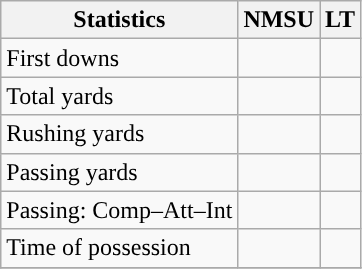<table class="wikitable" style="float: left;">
<tr>
<th>Statistics</th>
<th>NMSU</th>
<th>LT</th>
</tr>
<tr>
<td>First downs</td>
<td></td>
<td></td>
</tr>
<tr>
<td>Total yards</td>
<td></td>
<td></td>
</tr>
<tr>
<td>Rushing yards</td>
<td></td>
<td></td>
</tr>
<tr>
<td>Passing yards</td>
<td></td>
<td></td>
</tr>
<tr>
<td>Passing: Comp–Att–Int</td>
<td></td>
<td></td>
</tr>
<tr>
<td>Time of possession</td>
<td></td>
<td></td>
</tr>
<tr>
</tr>
</table>
